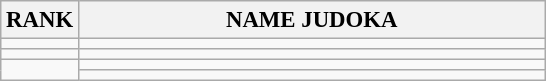<table class="wikitable" style="font-size:95%;">
<tr>
<th>RANK</th>
<th align="left" style="width: 20em">NAME JUDOKA</th>
</tr>
<tr>
<td align="center"></td>
<td></td>
</tr>
<tr>
<td align="center"></td>
<td></td>
</tr>
<tr>
<td rowspan=2 align="center"></td>
<td></td>
</tr>
<tr>
<td></td>
</tr>
</table>
